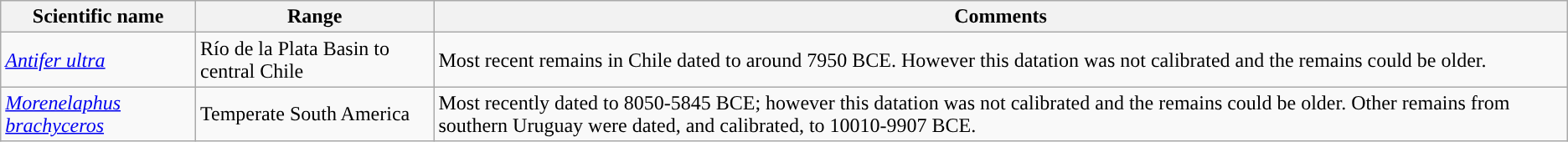<table class="wikitable">
<tr>
<th>Scientific name</th>
<th>Range</th>
<th class="unsortable">Comments</th>
</tr>
<tr>
<td><em><a href='#'>Antifer ultra</a></em></td>
<td>Río de la Plata Basin to central Chile</td>
<td>Most recent remains in Chile dated to around 7950 BCE. However this datation was not calibrated and the remains could be older.</td>
</tr>
<tr>
<td><em><a href='#'>Morenelaphus brachyceros</a></em></td>
<td>Temperate South America</td>
<td>Most recently dated to 8050-5845 BCE; however this datation was not calibrated and the remains could be older. Other remains from southern Uruguay were dated, and calibrated, to 10010-9907 BCE.</td>
</tr>
</table>
